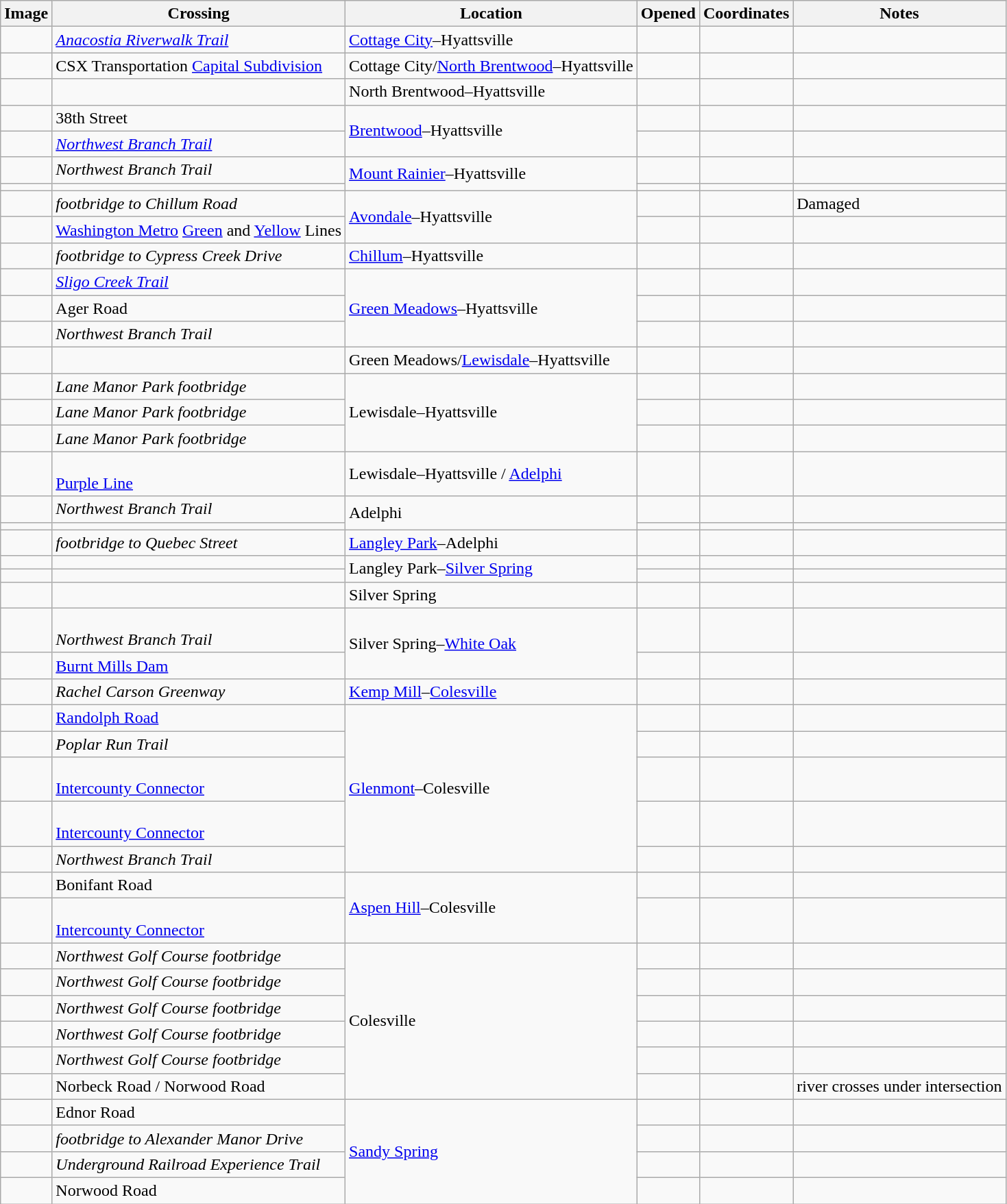<table class="wikitable">
<tr>
<th>Image</th>
<th>Crossing</th>
<th>Location</th>
<th>Opened</th>
<th>Coordinates</th>
<th>Notes</th>
</tr>
<tr>
<td></td>
<td><em><a href='#'>Anacostia Riverwalk Trail</a></em></td>
<td><a href='#'>Cottage City</a>–Hyattsville</td>
<td></td>
<td></td>
<td></td>
</tr>
<tr>
<td></td>
<td>CSX Transportation <a href='#'>Capital Subdivision</a></td>
<td>Cottage City/<a href='#'>North Brentwood</a>–Hyattsville</td>
<td></td>
<td></td>
<td></td>
</tr>
<tr>
<td></td>
<td></td>
<td>North Brentwood–Hyattsville</td>
<td></td>
<td></td>
<td></td>
</tr>
<tr>
<td></td>
<td>38th Street</td>
<td rowspan="2"><a href='#'>Brentwood</a>–Hyattsville</td>
<td></td>
<td></td>
<td></td>
</tr>
<tr>
<td></td>
<td><em><a href='#'>Northwest Branch Trail</a></em></td>
<td></td>
<td></td>
<td></td>
</tr>
<tr>
<td></td>
<td><em>Northwest Branch Trail</em></td>
<td rowspan="2"><a href='#'>Mount Rainier</a>–Hyattsville</td>
<td></td>
<td></td>
<td></td>
</tr>
<tr>
<td></td>
<td></td>
<td></td>
<td></td>
<td></td>
</tr>
<tr>
<td></td>
<td><em>footbridge to Chillum Road</em></td>
<td rowspan="2"><a href='#'>Avondale</a>–Hyattsville</td>
<td></td>
<td></td>
<td>Damaged</td>
</tr>
<tr>
<td></td>
<td><a href='#'>Washington Metro</a> <a href='#'>Green</a> and <a href='#'>Yellow</a> Lines</td>
<td></td>
<td></td>
<td></td>
</tr>
<tr>
<td></td>
<td><em>footbridge to Cypress Creek Drive</em></td>
<td><a href='#'>Chillum</a>–Hyattsville</td>
<td></td>
<td></td>
<td></td>
</tr>
<tr>
<td></td>
<td><em><a href='#'>Sligo Creek Trail</a></em></td>
<td rowspan="3"><a href='#'>Green Meadows</a>–Hyattsville</td>
<td></td>
<td></td>
<td></td>
</tr>
<tr>
<td></td>
<td>Ager Road</td>
<td></td>
<td></td>
<td></td>
</tr>
<tr>
<td></td>
<td><em>Northwest Branch Trail</em></td>
<td></td>
<td></td>
<td></td>
</tr>
<tr>
<td></td>
<td></td>
<td>Green Meadows/<a href='#'>Lewisdale</a>–Hyattsville</td>
<td></td>
<td></td>
<td></td>
</tr>
<tr>
<td></td>
<td><em>Lane Manor Park footbridge</em></td>
<td rowspan="3">Lewisdale–Hyattsville</td>
<td></td>
<td></td>
<td></td>
</tr>
<tr>
<td></td>
<td><em>Lane Manor Park footbridge</em></td>
<td></td>
<td></td>
<td></td>
</tr>
<tr>
<td></td>
<td><em>Lane Manor Park footbridge</em></td>
<td></td>
<td></td>
<td></td>
</tr>
<tr>
<td></td>
<td><br><a href='#'>Purple Line</a></td>
<td>Lewisdale–Hyattsville / <a href='#'>Adelphi</a></td>
<td></td>
<td></td>
<td></td>
</tr>
<tr>
<td></td>
<td><em>Northwest Branch Trail</em></td>
<td rowspan="2">Adelphi</td>
<td></td>
<td></td>
<td></td>
</tr>
<tr>
<td></td>
<td></td>
<td></td>
<td></td>
<td></td>
</tr>
<tr>
<td></td>
<td><em>footbridge to Quebec Street</em></td>
<td><a href='#'>Langley Park</a>–Adelphi</td>
<td></td>
<td></td>
<td></td>
</tr>
<tr>
<td></td>
<td></td>
<td rowspan="2">Langley Park–<a href='#'>Silver Spring</a></td>
<td></td>
<td></td>
<td></td>
</tr>
<tr>
<td></td>
<td></td>
<td></td>
<td></td>
<td></td>
</tr>
<tr>
<td></td>
<td></td>
<td>Silver Spring</td>
<td></td>
<td></td>
<td></td>
</tr>
<tr>
<td></td>
<td><br><em>Northwest Branch Trail</em></td>
<td rowspan="2">Silver Spring–<a href='#'>White Oak</a></td>
<td></td>
<td></td>
<td></td>
</tr>
<tr>
<td></td>
<td><a href='#'>Burnt Mills Dam</a></td>
<td></td>
<td></td>
<td></td>
</tr>
<tr>
<td></td>
<td><em>Rachel Carson Greenway</em></td>
<td><a href='#'>Kemp Mill</a>–<a href='#'>Colesville</a></td>
<td></td>
<td></td>
<td></td>
</tr>
<tr>
<td></td>
<td><a href='#'>Randolph Road</a></td>
<td rowspan="5"><a href='#'>Glenmont</a>–Colesville</td>
<td></td>
<td></td>
<td></td>
</tr>
<tr>
<td></td>
<td><em>Poplar Run Trail</em></td>
<td></td>
<td></td>
<td></td>
</tr>
<tr>
<td></td>
<td><br> <a href='#'>Intercounty Connector</a></td>
<td></td>
<td></td>
<td></td>
</tr>
<tr>
<td></td>
<td><br> <a href='#'>Intercounty Connector</a></td>
<td></td>
<td></td>
<td></td>
</tr>
<tr>
<td></td>
<td><em>Northwest Branch Trail</em></td>
<td></td>
<td></td>
<td></td>
</tr>
<tr>
<td></td>
<td>Bonifant Road</td>
<td rowspan="2"><a href='#'>Aspen Hill</a>–Colesville</td>
<td></td>
<td></td>
<td></td>
</tr>
<tr>
<td></td>
<td><br> <a href='#'>Intercounty Connector</a></td>
<td></td>
<td></td>
<td></td>
</tr>
<tr>
<td></td>
<td><em>Northwest Golf Course footbridge</em></td>
<td rowspan="6">Colesville</td>
<td></td>
<td></td>
<td></td>
</tr>
<tr>
<td></td>
<td><em>Northwest Golf Course footbridge</em></td>
<td></td>
<td></td>
<td></td>
</tr>
<tr>
<td></td>
<td><em>Northwest Golf Course footbridge</em></td>
<td></td>
<td></td>
<td></td>
</tr>
<tr>
<td></td>
<td><em>Northwest Golf Course footbridge</em></td>
<td></td>
<td></td>
<td></td>
</tr>
<tr>
<td></td>
<td><em>Northwest Golf Course footbridge</em></td>
<td></td>
<td></td>
<td></td>
</tr>
<tr>
<td></td>
<td>Norbeck Road / Norwood Road</td>
<td></td>
<td></td>
<td>river crosses under intersection</td>
</tr>
<tr>
<td></td>
<td>Ednor Road</td>
<td rowspan="4"><a href='#'>Sandy Spring</a></td>
<td></td>
<td></td>
<td></td>
</tr>
<tr>
<td></td>
<td><em>footbridge to Alexander Manor Drive</em></td>
<td></td>
<td></td>
<td></td>
</tr>
<tr>
<td></td>
<td><em>Underground Railroad Experience Trail</em></td>
<td></td>
<td></td>
<td></td>
</tr>
<tr>
<td></td>
<td>Norwood Road</td>
<td></td>
<td></td>
<td></td>
</tr>
</table>
